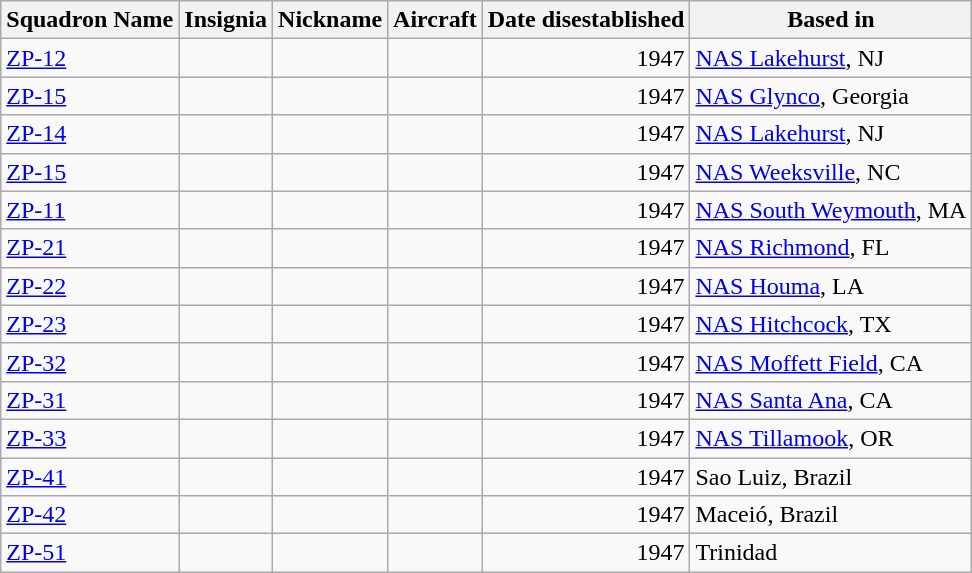<table class="wikitable sortable">
<tr>
<th>Squadron Name</th>
<th>Insignia</th>
<th>Nickname</th>
<th>Aircraft</th>
<th>Date disestablished</th>
<th>Based in</th>
</tr>
<tr>
<td><a href='#'>ZP-12</a></td>
<td></td>
<td></td>
<td></td>
<td style="text-align:right;">1947</td>
<td><a href='#'>NAS Lakehurst</a>, NJ</td>
</tr>
<tr>
<td><a href='#'>ZP-15</a></td>
<td></td>
<td></td>
<td></td>
<td style="text-align:right;">1947</td>
<td><a href='#'>NAS Glynco</a>, Georgia</td>
</tr>
<tr>
<td><a href='#'>ZP-14</a></td>
<td></td>
<td></td>
<td></td>
<td style="text-align:right;">1947</td>
<td><a href='#'>NAS Lakehurst</a>, NJ</td>
</tr>
<tr>
<td><a href='#'>ZP-15</a></td>
<td></td>
<td></td>
<td></td>
<td style="text-align:right;">1947</td>
<td><a href='#'>NAS Weeksville</a>, NC</td>
</tr>
<tr>
<td><a href='#'>ZP-11</a></td>
<td></td>
<td></td>
<td></td>
<td style="text-align:right;">1947</td>
<td><a href='#'>NAS South Weymouth</a>, MA</td>
</tr>
<tr>
<td><a href='#'>ZP-21</a></td>
<td></td>
<td></td>
<td></td>
<td style="text-align:right;">1947</td>
<td><a href='#'>NAS Richmond</a>, FL</td>
</tr>
<tr>
<td><a href='#'>ZP-22</a></td>
<td></td>
<td></td>
<td></td>
<td style="text-align:right;">1947</td>
<td><a href='#'>NAS Houma</a>, LA</td>
</tr>
<tr>
<td><a href='#'>ZP-23</a></td>
<td></td>
<td></td>
<td></td>
<td style="text-align:right;">1947</td>
<td><a href='#'>NAS Hitchcock</a>, TX</td>
</tr>
<tr>
<td><a href='#'>ZP-32</a></td>
<td></td>
<td></td>
<td></td>
<td style="text-align:right;">1947</td>
<td><a href='#'>NAS Moffett Field</a>, CA</td>
</tr>
<tr>
<td><a href='#'>ZP-31</a></td>
<td></td>
<td></td>
<td></td>
<td style="text-align:right;">1947</td>
<td><a href='#'>NAS Santa Ana</a>, CA</td>
</tr>
<tr>
<td><a href='#'>ZP-33</a></td>
<td></td>
<td></td>
<td></td>
<td style="text-align:right;">1947</td>
<td><a href='#'>NAS Tillamook</a>, OR</td>
</tr>
<tr>
<td><a href='#'>ZP-41</a></td>
<td></td>
<td></td>
<td></td>
<td style="text-align:right;">1947</td>
<td>Sao Luiz, Brazil</td>
</tr>
<tr>
<td><a href='#'>ZP-42</a></td>
<td></td>
<td></td>
<td></td>
<td style="text-align:right;">1947</td>
<td>Maceió, Brazil</td>
</tr>
<tr>
<td><a href='#'>ZP-51</a></td>
<td></td>
<td></td>
<td></td>
<td style="text-align:right;">1947</td>
<td>Trinidad</td>
</tr>
</table>
